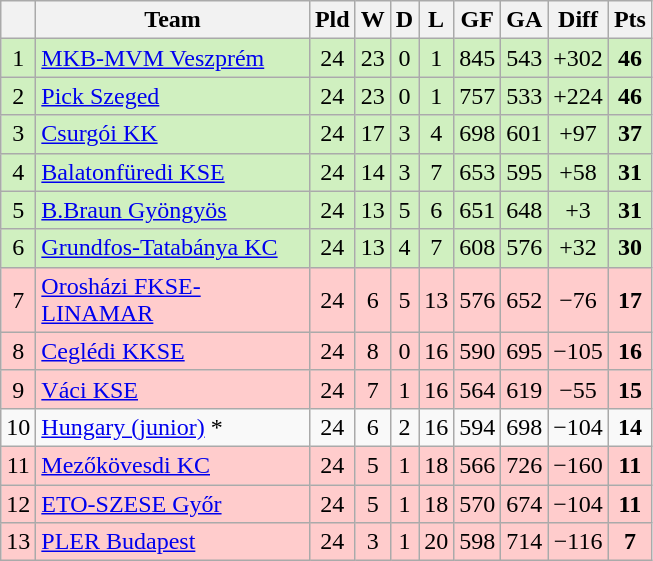<table class="wikitable sortable" style="text-align:center">
<tr>
<th></th>
<th width="175">Team</th>
<th>Pld</th>
<th>W</th>
<th>D</th>
<th>L</th>
<th>GF</th>
<th>GA</th>
<th>Diff</th>
<th>Pts</th>
</tr>
<tr style="background: #D0F0C0;">
<td>1</td>
<td align=left> <a href='#'>MKB-MVM Veszprém</a></td>
<td>24</td>
<td>23</td>
<td>0</td>
<td>1</td>
<td>845</td>
<td>543</td>
<td>+302</td>
<td><strong>46</strong></td>
</tr>
<tr style="background: #D0F0C0;">
<td>2</td>
<td align=left> <a href='#'>Pick Szeged</a></td>
<td>24</td>
<td>23</td>
<td>0</td>
<td>1</td>
<td>757</td>
<td>533</td>
<td>+224</td>
<td><strong>46</strong></td>
</tr>
<tr style="background: #D0F0C0;">
<td>3</td>
<td align=left> <a href='#'>Csurgói KK</a></td>
<td>24</td>
<td>17</td>
<td>3</td>
<td>4</td>
<td>698</td>
<td>601</td>
<td>+97</td>
<td><strong>37</strong></td>
</tr>
<tr style="background: #D0F0C0;">
<td>4</td>
<td align=left> <a href='#'>Balatonfüredi KSE</a></td>
<td>24</td>
<td>14</td>
<td>3</td>
<td>7</td>
<td>653</td>
<td>595</td>
<td>+58</td>
<td><strong>31</strong></td>
</tr>
<tr style="background: #D0F0C0;">
<td>5</td>
<td align=left> <a href='#'>B.Braun Gyöngyös</a></td>
<td>24</td>
<td>13</td>
<td>5</td>
<td>6</td>
<td>651</td>
<td>648</td>
<td>+3</td>
<td><strong>31</strong></td>
</tr>
<tr style="background: #D0F0C0;">
<td>6</td>
<td align=left> <a href='#'>Grundfos-Tatabánya KC</a></td>
<td>24</td>
<td>13</td>
<td>4</td>
<td>7</td>
<td>608</td>
<td>576</td>
<td>+32</td>
<td><strong>30</strong></td>
</tr>
<tr style="background: #FFCCCC;">
<td>7</td>
<td align=left> <a href='#'>Orosházi FKSE-LINAMAR</a></td>
<td>24</td>
<td>6</td>
<td>5</td>
<td>13</td>
<td>576</td>
<td>652</td>
<td>−76</td>
<td><strong>17</strong></td>
</tr>
<tr style="background: #FFCCCC;">
<td>8</td>
<td align=left> <a href='#'>Ceglédi KKSE</a></td>
<td>24</td>
<td>8</td>
<td>0</td>
<td>16</td>
<td>590</td>
<td>695</td>
<td>−105</td>
<td><strong>16</strong></td>
</tr>
<tr style="background: #FFCCCC;">
<td>9</td>
<td align=left> <a href='#'>Váci KSE</a></td>
<td>24</td>
<td>7</td>
<td>1</td>
<td>16</td>
<td>564</td>
<td>619</td>
<td>−55</td>
<td><strong>15</strong></td>
</tr>
<tr>
<td>10</td>
<td align=left><a href='#'>Hungary (junior)</a> *</td>
<td>24</td>
<td>6</td>
<td>2</td>
<td>16</td>
<td>594</td>
<td>698</td>
<td>−104</td>
<td><strong>14</strong></td>
</tr>
<tr style="background: #FFCCCC;">
<td>11</td>
<td align=left> <a href='#'>Mezőkövesdi KC</a></td>
<td>24</td>
<td>5</td>
<td>1</td>
<td>18</td>
<td>566</td>
<td>726</td>
<td>−160</td>
<td><strong>11</strong></td>
</tr>
<tr style="background: #FFCCCC;">
<td>12</td>
<td align=left> <a href='#'>ETO-SZESE Győr</a></td>
<td>24</td>
<td>5</td>
<td>1</td>
<td>18</td>
<td>570</td>
<td>674</td>
<td>−104</td>
<td><strong>11</strong></td>
</tr>
<tr style="background: #FFCCCC;">
<td>13</td>
<td align=left> <a href='#'>PLER Budapest</a></td>
<td>24</td>
<td>3</td>
<td>1</td>
<td>20</td>
<td>598</td>
<td>714</td>
<td>−116</td>
<td><strong>7</strong></td>
</tr>
</table>
